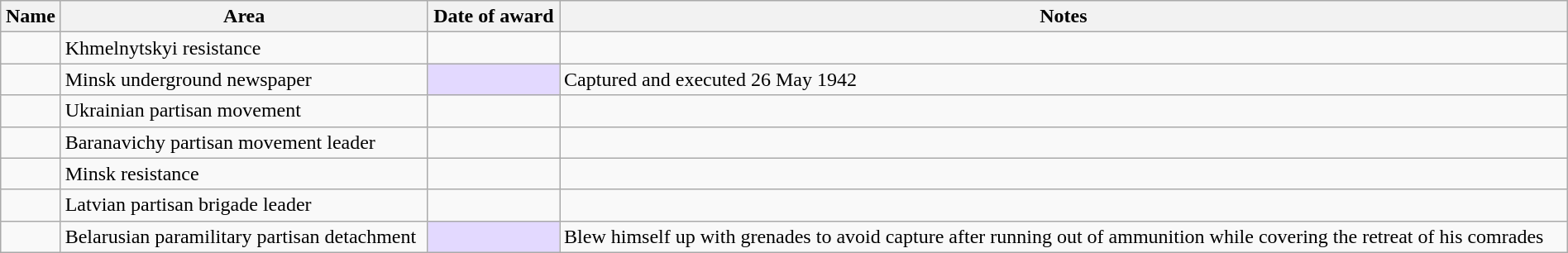<table class="wikitable sortable" width="100%">
<tr>
<th>Name</th>
<th>Area</th>
<th>Date of award</th>
<th>Notes</th>
</tr>
<tr>
<td><strong></strong><br></td>
<td>Khmelnytskyi resistance</td>
<td></td>
<td></td>
</tr>
<tr>
<td><strong></strong><br></td>
<td>Minsk underground newspaper</td>
<td style="background:#e3d9ff;"></td>
<td>Captured and executed 26 May 1942</td>
</tr>
<tr>
<td><strong></strong><br></td>
<td>Ukrainian partisan movement</td>
<td></td>
<td></td>
</tr>
<tr>
<td><strong></strong><br></td>
<td>Baranavichy partisan movement leader</td>
<td></td>
<td></td>
</tr>
<tr>
<td><strong></strong><br></td>
<td>Minsk resistance</td>
<td></td>
<td></td>
</tr>
<tr>
<td><strong></strong><br></td>
<td>Latvian partisan brigade leader</td>
<td></td>
<td></td>
</tr>
<tr>
<td><strong></strong><br></td>
<td>Belarusian paramilitary partisan detachment</td>
<td style="background:#e3d9ff;"></td>
<td>Blew himself up with grenades to avoid capture after running out of ammunition while covering the retreat of his comrades</td>
</tr>
</table>
